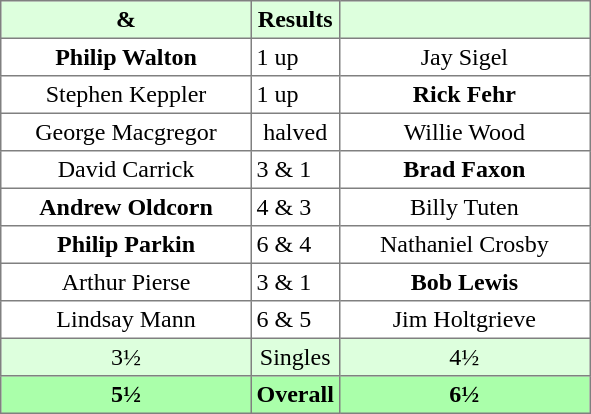<table border="1" cellpadding="3" style="border-collapse: collapse; text-align:center;">
<tr style="background:#ddffdd;">
<th width=160> & </th>
<th>Results</th>
<th width=160></th>
</tr>
<tr>
<td><strong>Philip Walton</strong></td>
<td align=left> 1 up</td>
<td>Jay Sigel</td>
</tr>
<tr>
<td>Stephen Keppler</td>
<td align=left> 1 up</td>
<td><strong>Rick Fehr</strong></td>
</tr>
<tr>
<td>George Macgregor</td>
<td>halved</td>
<td>Willie Wood</td>
</tr>
<tr>
<td>David Carrick</td>
<td align=left> 3 & 1</td>
<td><strong>Brad Faxon</strong></td>
</tr>
<tr>
<td><strong>Andrew Oldcorn</strong></td>
<td align=left> 4 & 3</td>
<td>Billy Tuten</td>
</tr>
<tr>
<td><strong>Philip Parkin</strong></td>
<td align=left> 6 & 4</td>
<td>Nathaniel Crosby</td>
</tr>
<tr>
<td>Arthur Pierse</td>
<td align=left> 3 & 1</td>
<td><strong>Bob Lewis</strong></td>
</tr>
<tr>
<td>Lindsay Mann</td>
<td align=left> 6 & 5</td>
<td>Jim Holtgrieve</td>
</tr>
<tr style="background:#ddffdd;">
<td>3½</td>
<td>Singles</td>
<td>4½</td>
</tr>
<tr style="background:#aaffaa;">
<th>5½</th>
<th>Overall</th>
<th>6½</th>
</tr>
</table>
